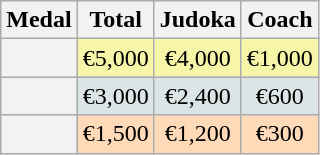<table class=wikitable style="text-align:center;">
<tr>
<th>Medal</th>
<th>Total</th>
<th>Judoka</th>
<th>Coach</th>
</tr>
<tr bgcolor=F7F6A8>
<th></th>
<td>€5,000</td>
<td>€4,000</td>
<td>€1,000</td>
</tr>
<tr bgcolor=DCE5E5>
<th></th>
<td>€3,000</td>
<td>€2,400</td>
<td>€600</td>
</tr>
<tr bgcolor=FFDAB9>
<th></th>
<td>€1,500</td>
<td>€1,200</td>
<td>€300</td>
</tr>
</table>
